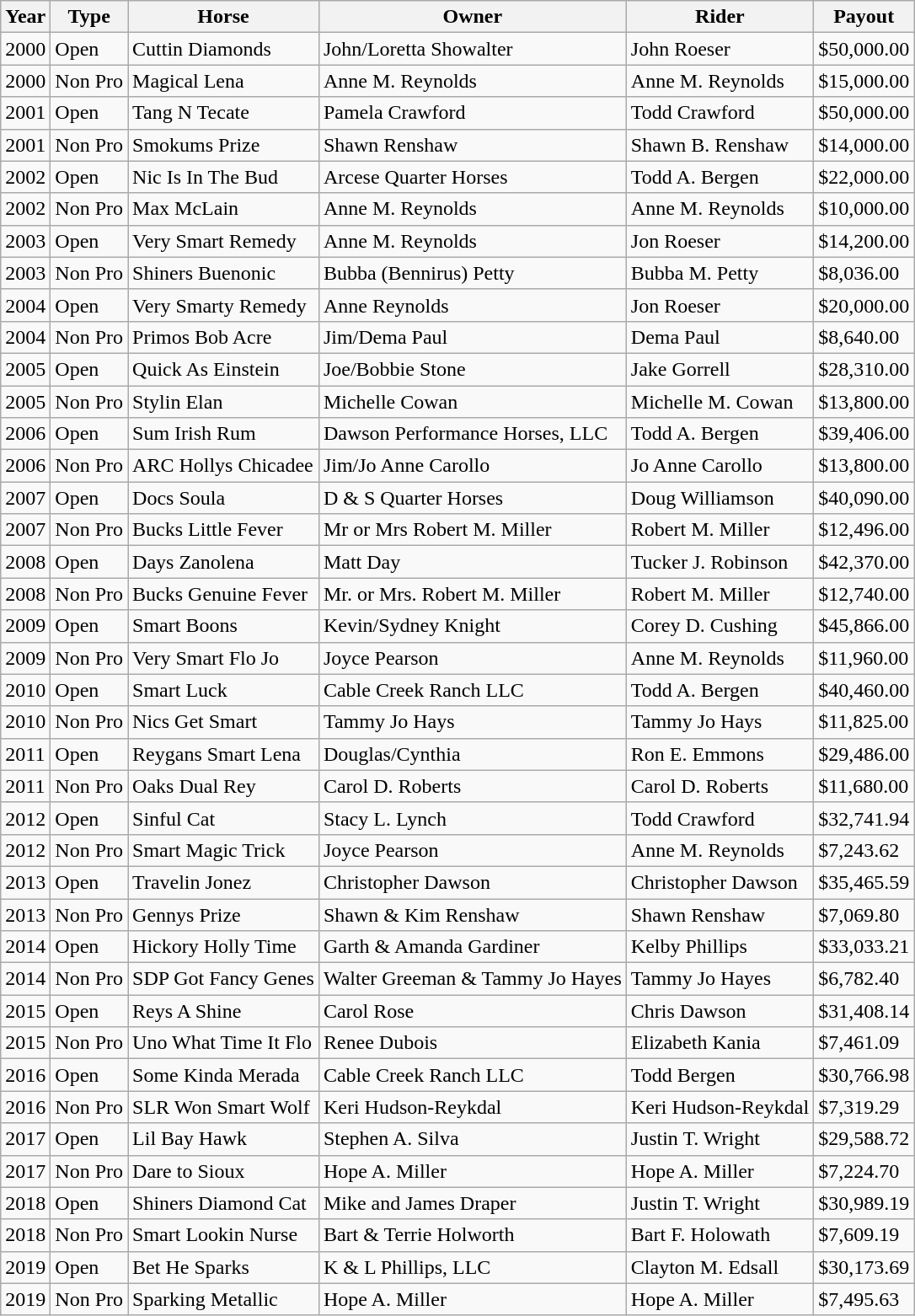<table class="wikitable">
<tr>
<th>Year</th>
<th>Type</th>
<th>Horse</th>
<th>Owner</th>
<th>Rider</th>
<th>Payout</th>
</tr>
<tr>
<td>2000</td>
<td>Open</td>
<td>Cuttin Diamonds</td>
<td>John/Loretta Showalter</td>
<td>John Roeser</td>
<td>$50,000.00</td>
</tr>
<tr>
<td>2000</td>
<td>Non Pro</td>
<td>Magical Lena</td>
<td>Anne M. Reynolds</td>
<td>Anne M. Reynolds</td>
<td>$15,000.00</td>
</tr>
<tr>
<td>2001</td>
<td>Open</td>
<td>Tang N Tecate</td>
<td>Pamela Crawford</td>
<td>Todd Crawford</td>
<td>$50,000.00</td>
</tr>
<tr>
<td>2001</td>
<td>Non Pro</td>
<td>Smokums Prize</td>
<td>Shawn Renshaw</td>
<td>Shawn B. Renshaw</td>
<td>$14,000.00</td>
</tr>
<tr>
<td>2002</td>
<td>Open</td>
<td>Nic Is In The Bud</td>
<td>Arcese Quarter Horses</td>
<td>Todd A. Bergen</td>
<td>$22,000.00</td>
</tr>
<tr>
<td>2002</td>
<td>Non Pro</td>
<td>Max McLain</td>
<td>Anne M. Reynolds</td>
<td>Anne M. Reynolds</td>
<td>$10,000.00</td>
</tr>
<tr>
<td>2003</td>
<td>Open</td>
<td>Very Smart Remedy</td>
<td>Anne M. Reynolds</td>
<td>Jon Roeser</td>
<td>$14,200.00</td>
</tr>
<tr>
<td>2003</td>
<td>Non Pro</td>
<td>Shiners Buenonic</td>
<td>Bubba (Bennirus) Petty</td>
<td>Bubba M. Petty</td>
<td>$8,036.00</td>
</tr>
<tr>
<td>2004</td>
<td>Open</td>
<td>Very Smarty Remedy</td>
<td>Anne Reynolds</td>
<td>Jon Roeser</td>
<td>$20,000.00</td>
</tr>
<tr>
<td>2004</td>
<td>Non Pro</td>
<td>Primos Bob Acre</td>
<td>Jim/Dema Paul</td>
<td>Dema Paul</td>
<td>$8,640.00</td>
</tr>
<tr>
<td>2005</td>
<td>Open</td>
<td>Quick As Einstein</td>
<td>Joe/Bobbie Stone</td>
<td>Jake Gorrell</td>
<td>$28,310.00</td>
</tr>
<tr>
<td>2005</td>
<td>Non Pro</td>
<td>Stylin Elan</td>
<td>Michelle Cowan</td>
<td>Michelle M. Cowan</td>
<td>$13,800.00</td>
</tr>
<tr>
<td>2006</td>
<td>Open</td>
<td>Sum Irish Rum</td>
<td>Dawson Performance Horses, LLC</td>
<td>Todd A. Bergen</td>
<td>$39,406.00</td>
</tr>
<tr>
<td>2006</td>
<td>Non Pro</td>
<td>ARC Hollys Chicadee</td>
<td>Jim/Jo Anne Carollo</td>
<td>Jo Anne Carollo</td>
<td>$13,800.00</td>
</tr>
<tr>
<td>2007</td>
<td>Open</td>
<td>Docs Soula</td>
<td>D & S Quarter Horses</td>
<td>Doug Williamson</td>
<td>$40,090.00</td>
</tr>
<tr>
<td>2007</td>
<td>Non Pro</td>
<td>Bucks Little Fever</td>
<td>Mr or Mrs Robert M. Miller</td>
<td>Robert M. Miller</td>
<td>$12,496.00</td>
</tr>
<tr>
<td>2008</td>
<td>Open</td>
<td>Days Zanolena</td>
<td>Matt Day</td>
<td>Tucker J. Robinson</td>
<td>$42,370.00</td>
</tr>
<tr>
<td>2008</td>
<td>Non Pro</td>
<td>Bucks Genuine Fever</td>
<td>Mr. or Mrs. Robert M. Miller</td>
<td>Robert M. Miller</td>
<td>$12,740.00</td>
</tr>
<tr>
<td>2009</td>
<td>Open</td>
<td>Smart Boons</td>
<td>Kevin/Sydney Knight</td>
<td>Corey D. Cushing</td>
<td>$45,866.00</td>
</tr>
<tr>
<td>2009</td>
<td>Non Pro</td>
<td>Very Smart Flo Jo</td>
<td>Joyce Pearson</td>
<td>Anne M. Reynolds</td>
<td>$11,960.00</td>
</tr>
<tr>
<td>2010</td>
<td>Open</td>
<td>Smart Luck</td>
<td>Cable Creek Ranch LLC</td>
<td>Todd A. Bergen</td>
<td>$40,460.00</td>
</tr>
<tr>
<td>2010</td>
<td>Non Pro</td>
<td>Nics Get Smart</td>
<td>Tammy Jo Hays</td>
<td>Tammy Jo Hays</td>
<td>$11,825.00</td>
</tr>
<tr>
<td>2011</td>
<td>Open</td>
<td>Reygans Smart Lena</td>
<td>Douglas/Cynthia</td>
<td>Ron E. Emmons</td>
<td>$29,486.00</td>
</tr>
<tr>
<td>2011</td>
<td>Non Pro</td>
<td>Oaks Dual Rey</td>
<td>Carol D. Roberts</td>
<td>Carol D. Roberts</td>
<td>$11,680.00</td>
</tr>
<tr>
<td>2012</td>
<td>Open</td>
<td>Sinful Cat</td>
<td>Stacy L. Lynch</td>
<td>Todd Crawford</td>
<td>$32,741.94</td>
</tr>
<tr>
<td>2012</td>
<td>Non Pro</td>
<td>Smart Magic Trick</td>
<td>Joyce Pearson</td>
<td>Anne M. Reynolds</td>
<td>$7,243.62</td>
</tr>
<tr>
<td>2013</td>
<td>Open</td>
<td>Travelin Jonez</td>
<td>Christopher Dawson</td>
<td>Christopher Dawson</td>
<td>$35,465.59</td>
</tr>
<tr>
<td>2013</td>
<td>Non Pro</td>
<td>Gennys Prize</td>
<td>Shawn & Kim Renshaw</td>
<td>Shawn Renshaw</td>
<td>$7,069.80</td>
</tr>
<tr>
<td>2014</td>
<td>Open</td>
<td>Hickory Holly Time</td>
<td>Garth & Amanda Gardiner</td>
<td>Kelby Phillips</td>
<td>$33,033.21</td>
</tr>
<tr>
<td>2014</td>
<td>Non Pro</td>
<td>SDP Got Fancy Genes</td>
<td>Walter Greeman & Tammy Jo Hayes</td>
<td>Tammy Jo Hayes</td>
<td>$6,782.40</td>
</tr>
<tr>
<td>2015</td>
<td>Open</td>
<td>Reys A Shine</td>
<td>Carol Rose</td>
<td>Chris Dawson</td>
<td>$31,408.14</td>
</tr>
<tr>
<td>2015</td>
<td>Non Pro</td>
<td>Uno What Time It Flo</td>
<td>Renee Dubois</td>
<td>Elizabeth Kania</td>
<td>$7,461.09</td>
</tr>
<tr>
<td>2016</td>
<td>Open</td>
<td>Some Kinda Merada</td>
<td>Cable Creek Ranch LLC</td>
<td>Todd Bergen</td>
<td>$30,766.98</td>
</tr>
<tr>
<td>2016</td>
<td>Non Pro</td>
<td>SLR Won Smart Wolf</td>
<td>Keri Hudson-Reykdal</td>
<td>Keri Hudson-Reykdal</td>
<td>$7,319.29</td>
</tr>
<tr>
<td>2017</td>
<td>Open</td>
<td>Lil Bay Hawk</td>
<td>Stephen A. Silva</td>
<td>Justin T. Wright</td>
<td>$29,588.72</td>
</tr>
<tr>
<td>2017</td>
<td>Non Pro</td>
<td>Dare to Sioux</td>
<td>Hope A. Miller</td>
<td>Hope A. Miller</td>
<td>$7,224.70</td>
</tr>
<tr>
<td>2018</td>
<td>Open</td>
<td>Shiners Diamond Cat</td>
<td>Mike and James Draper</td>
<td>Justin T. Wright</td>
<td>$30,989.19</td>
</tr>
<tr>
<td>2018</td>
<td>Non Pro</td>
<td>Smart Lookin Nurse</td>
<td>Bart & Terrie Holworth</td>
<td>Bart F. Holowath</td>
<td>$7,609.19</td>
</tr>
<tr>
<td>2019</td>
<td>Open</td>
<td>Bet He Sparks</td>
<td>K & L Phillips, LLC</td>
<td>Clayton M. Edsall</td>
<td>$30,173.69</td>
</tr>
<tr>
<td>2019</td>
<td>Non Pro</td>
<td>Sparking Metallic</td>
<td>Hope A. Miller</td>
<td>Hope A. Miller</td>
<td>$7,495.63</td>
</tr>
</table>
